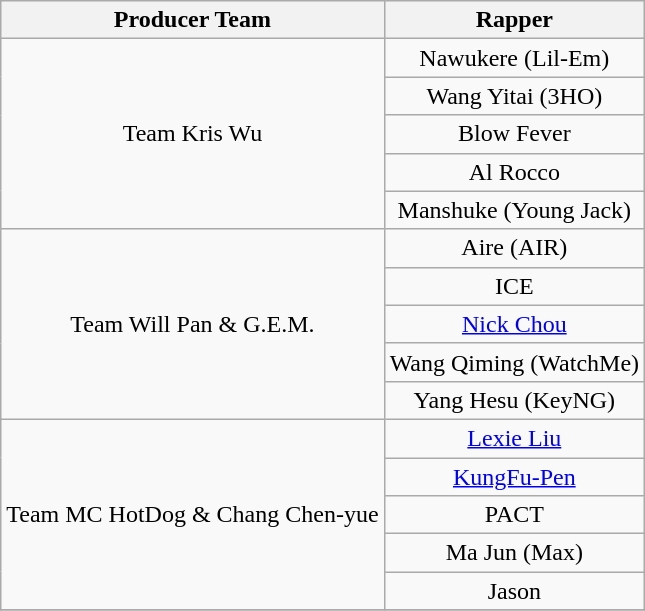<table class="wikitable" style="text-align:center" border="2">
<tr>
<th>Producer Team</th>
<th>Rapper</th>
</tr>
<tr>
<td rowspan="5">Team Kris Wu</td>
<td>Nawukere (Lil-Em)</td>
</tr>
<tr>
<td>Wang Yitai (3HO)</td>
</tr>
<tr>
<td>Blow Fever</td>
</tr>
<tr>
<td>Al Rocco</td>
</tr>
<tr>
<td>Manshuke (Young Jack)</td>
</tr>
<tr>
<td rowspan="5">Team Will Pan & G.E.M.</td>
<td>Aire (AIR)</td>
</tr>
<tr>
<td>ICE</td>
</tr>
<tr>
<td><a href='#'>Nick Chou</a></td>
</tr>
<tr>
<td>Wang Qiming (WatchMe)</td>
</tr>
<tr>
<td>Yang Hesu (KeyNG)</td>
</tr>
<tr>
<td rowspan="5">Team MC HotDog & Chang Chen-yue</td>
<td><a href='#'>Lexie Liu</a></td>
</tr>
<tr>
<td><a href='#'>KungFu-Pen</a></td>
</tr>
<tr>
<td>PACT</td>
</tr>
<tr>
<td>Ma Jun (Max)</td>
</tr>
<tr>
<td>Jason</td>
</tr>
<tr>
</tr>
</table>
